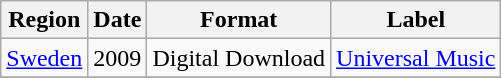<table class=wikitable>
<tr>
<th>Region</th>
<th>Date</th>
<th>Format</th>
<th>Label</th>
</tr>
<tr>
<td><a href='#'>Sweden</a></td>
<td>2009</td>
<td>Digital Download</td>
<td><a href='#'>Universal Music</a></td>
</tr>
<tr>
</tr>
</table>
